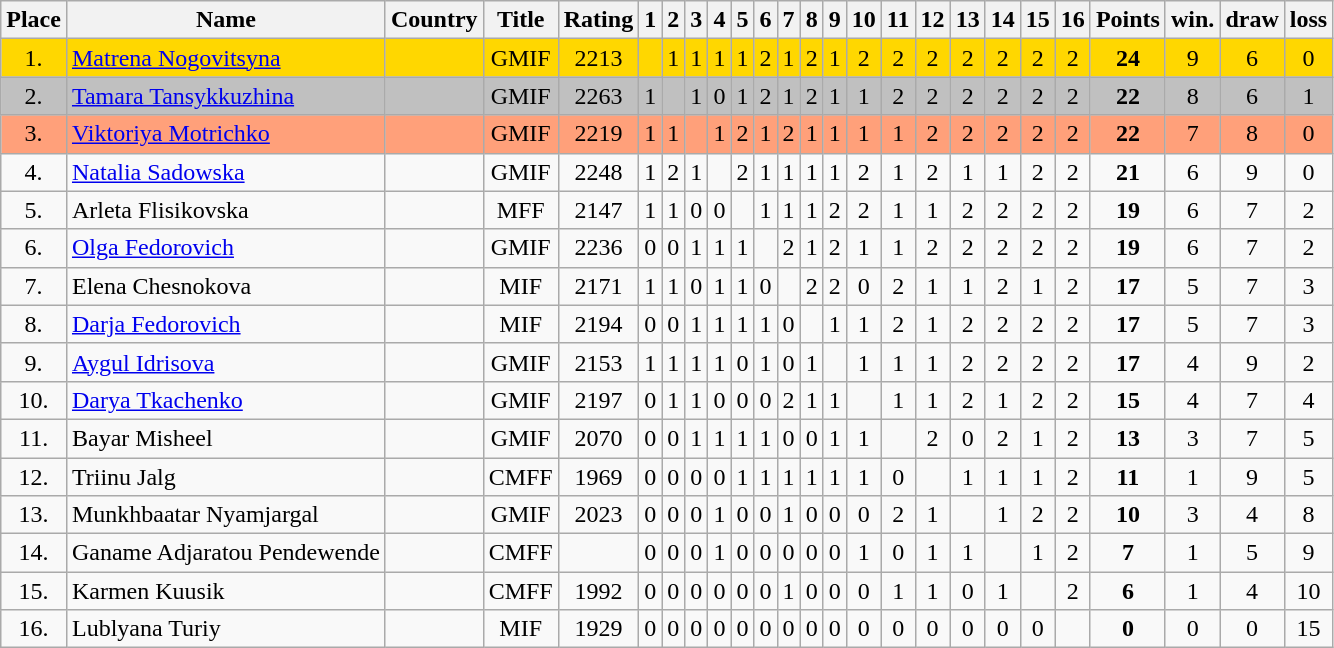<table class=wikitable style="text-align: center;">
<tr>
<th>Place</th>
<th>Name</th>
<th>Country</th>
<th>Title</th>
<th>Rating</th>
<th>1</th>
<th>2</th>
<th>3</th>
<th>4</th>
<th>5</th>
<th>6</th>
<th>7</th>
<th>8</th>
<th>9</th>
<th>10</th>
<th>11</th>
<th>12</th>
<th>13</th>
<th>14</th>
<th>15</th>
<th>16</th>
<th>Points</th>
<th>win.</th>
<th>draw</th>
<th>loss</th>
</tr>
<tr align="center" bgcolor="gold">
<td>1.</td>
<td align="left"><a href='#'>Matrena Nogovitsyna</a></td>
<td align="left"></td>
<td>GMIF</td>
<td>2213</td>
<td></td>
<td>1</td>
<td>1</td>
<td>1</td>
<td>1</td>
<td>2</td>
<td>1</td>
<td>2</td>
<td>1</td>
<td>2</td>
<td>2</td>
<td>2</td>
<td>2</td>
<td>2</td>
<td>2</td>
<td>2</td>
<td><strong>24</strong></td>
<td>9</td>
<td>6</td>
<td>0</td>
</tr>
<tr align="center" bgcolor="silver">
<td>2.</td>
<td align="left"><a href='#'>Tamara Tansykkuzhina</a></td>
<td align="left"></td>
<td>GMIF</td>
<td>2263</td>
<td>1</td>
<td></td>
<td>1</td>
<td>0</td>
<td>1</td>
<td>2</td>
<td>1</td>
<td>2</td>
<td>1</td>
<td>1</td>
<td>2</td>
<td>2</td>
<td>2</td>
<td>2</td>
<td>2</td>
<td>2</td>
<td><strong>22</strong></td>
<td>8</td>
<td>6</td>
<td>1</td>
</tr>
<tr align="center" bgcolor="lightsalmon">
<td>3.</td>
<td align="left"><a href='#'>Viktoriya Motrichko</a></td>
<td align="left"></td>
<td>GMIF</td>
<td>2219</td>
<td>1</td>
<td>1</td>
<td></td>
<td>1</td>
<td>2</td>
<td>1</td>
<td>2</td>
<td>1</td>
<td>1</td>
<td>1</td>
<td>1</td>
<td>2</td>
<td>2</td>
<td>2</td>
<td>2</td>
<td>2</td>
<td><strong>22</strong></td>
<td>7</td>
<td>8</td>
<td>0</td>
</tr>
<tr>
<td>4.</td>
<td align="left"><a href='#'>Natalia Sadowska</a></td>
<td align="left"></td>
<td>GMIF</td>
<td>2248</td>
<td>1</td>
<td>2</td>
<td>1</td>
<td></td>
<td>2</td>
<td>1</td>
<td>1</td>
<td>1</td>
<td>1</td>
<td>2</td>
<td>1</td>
<td>2</td>
<td>1</td>
<td>1</td>
<td>2</td>
<td>2</td>
<td><strong>21</strong></td>
<td>6</td>
<td>9</td>
<td>0</td>
</tr>
<tr>
<td>5.</td>
<td align="left">Arleta Flisikovska</td>
<td align="left"></td>
<td>MFF</td>
<td>2147</td>
<td>1</td>
<td>1</td>
<td>0</td>
<td>0</td>
<td></td>
<td>1</td>
<td>1</td>
<td>1</td>
<td>2</td>
<td>2</td>
<td>1</td>
<td>1</td>
<td>2</td>
<td>2</td>
<td>2</td>
<td>2</td>
<td><strong>19</strong></td>
<td>6</td>
<td>7</td>
<td>2</td>
</tr>
<tr>
<td>6.</td>
<td align="left"><a href='#'>Olga Fedorovich</a></td>
<td align="left"></td>
<td>GMIF</td>
<td>2236</td>
<td>0</td>
<td>0</td>
<td>1</td>
<td>1</td>
<td>1</td>
<td></td>
<td>2</td>
<td>1</td>
<td>2</td>
<td>1</td>
<td>1</td>
<td>2</td>
<td>2</td>
<td>2</td>
<td>2</td>
<td>2</td>
<td><strong>19</strong></td>
<td>6</td>
<td>7</td>
<td>2</td>
</tr>
<tr>
<td>7.</td>
<td align="left">Elena Chesnokova</td>
<td align="left"></td>
<td>MIF</td>
<td>2171</td>
<td>1</td>
<td>1</td>
<td>0</td>
<td>1</td>
<td>1</td>
<td>0</td>
<td></td>
<td>2</td>
<td>2</td>
<td>0</td>
<td>2</td>
<td>1</td>
<td>1</td>
<td>2</td>
<td>1</td>
<td>2</td>
<td><strong>17</strong></td>
<td>5</td>
<td>7</td>
<td>3</td>
</tr>
<tr>
<td>8.</td>
<td align="left"><a href='#'>Darja Fedorovich</a></td>
<td align="left"></td>
<td>MIF</td>
<td>2194</td>
<td>0</td>
<td>0</td>
<td>1</td>
<td>1</td>
<td>1</td>
<td>1</td>
<td>0</td>
<td></td>
<td>1</td>
<td>1</td>
<td>2</td>
<td>1</td>
<td>2</td>
<td>2</td>
<td>2</td>
<td>2</td>
<td><strong>17</strong></td>
<td>5</td>
<td>7</td>
<td>3</td>
</tr>
<tr>
<td>9.</td>
<td align="left"><a href='#'>Aygul Idrisova</a></td>
<td align="left"></td>
<td>GMIF</td>
<td>2153</td>
<td>1</td>
<td>1</td>
<td>1</td>
<td>1</td>
<td>0</td>
<td>1</td>
<td>0</td>
<td>1</td>
<td></td>
<td>1</td>
<td>1</td>
<td>1</td>
<td>2</td>
<td>2</td>
<td>2</td>
<td>2</td>
<td><strong>17</strong></td>
<td>4</td>
<td>9</td>
<td>2</td>
</tr>
<tr>
<td>10.</td>
<td align="left"><a href='#'>Darya Tkachenko</a></td>
<td align="left"></td>
<td>GMIF</td>
<td>2197</td>
<td>0</td>
<td>1</td>
<td>1</td>
<td>0</td>
<td>0</td>
<td>0</td>
<td>2</td>
<td>1</td>
<td>1</td>
<td></td>
<td>1</td>
<td>1</td>
<td>2</td>
<td>1</td>
<td>2</td>
<td>2</td>
<td><strong>15</strong></td>
<td>4</td>
<td>7</td>
<td>4</td>
</tr>
<tr>
<td>11.</td>
<td align="left">Bayar Misheel</td>
<td align="left"></td>
<td>GMIF</td>
<td>2070</td>
<td>0</td>
<td>0</td>
<td>1</td>
<td>1</td>
<td>1</td>
<td>1</td>
<td>0</td>
<td>0</td>
<td>1</td>
<td>1</td>
<td></td>
<td>2</td>
<td>0</td>
<td>2</td>
<td>1</td>
<td>2</td>
<td><strong>13</strong></td>
<td>3</td>
<td>7</td>
<td>5</td>
</tr>
<tr>
<td>12.</td>
<td align="left">Triinu Jalg</td>
<td align="left"></td>
<td>CMFF</td>
<td>1969</td>
<td>0</td>
<td>0</td>
<td>0</td>
<td>0</td>
<td>1</td>
<td>1</td>
<td>1</td>
<td>1</td>
<td>1</td>
<td>1</td>
<td>0</td>
<td></td>
<td>1</td>
<td>1</td>
<td>1</td>
<td>2</td>
<td><strong>11</strong></td>
<td>1</td>
<td>9</td>
<td>5</td>
</tr>
<tr>
<td>13.</td>
<td align="left">Munkhbaatar Nyamjargal</td>
<td align="left"></td>
<td>GMIF</td>
<td>2023</td>
<td>0</td>
<td>0</td>
<td>0</td>
<td>1</td>
<td>0</td>
<td>0</td>
<td>1</td>
<td>0</td>
<td>0</td>
<td>0</td>
<td>2</td>
<td>1</td>
<td></td>
<td>1</td>
<td>2</td>
<td>2</td>
<td><strong>10</strong></td>
<td>3</td>
<td>4</td>
<td>8</td>
</tr>
<tr>
<td>14.</td>
<td align="left">Ganame Adjaratou Pendewende</td>
<td align="left"></td>
<td>CMFF</td>
<td></td>
<td>0</td>
<td>0</td>
<td>0</td>
<td>1</td>
<td>0</td>
<td>0</td>
<td>0</td>
<td>0</td>
<td>0</td>
<td>1</td>
<td>0</td>
<td>1</td>
<td>1</td>
<td></td>
<td>1</td>
<td>2</td>
<td><strong>7</strong></td>
<td>1</td>
<td>5</td>
<td>9</td>
</tr>
<tr>
<td>15.</td>
<td align="left">Karmen Kuusik</td>
<td align="left"></td>
<td>CMFF</td>
<td>1992</td>
<td>0</td>
<td>0</td>
<td>0</td>
<td>0</td>
<td>0</td>
<td>0</td>
<td>1</td>
<td>0</td>
<td>0</td>
<td>0</td>
<td>1</td>
<td>1</td>
<td>0</td>
<td>1</td>
<td></td>
<td>2</td>
<td><strong>6</strong></td>
<td>1</td>
<td>4</td>
<td>10</td>
</tr>
<tr>
<td>16.</td>
<td align="left">Lublyana Turiy</td>
<td align="left"></td>
<td>MIF</td>
<td>1929</td>
<td>0</td>
<td>0</td>
<td>0</td>
<td>0</td>
<td>0</td>
<td>0</td>
<td>0</td>
<td>0</td>
<td>0</td>
<td>0</td>
<td>0</td>
<td>0</td>
<td>0</td>
<td>0</td>
<td>0</td>
<td></td>
<td><strong>0</strong></td>
<td>0</td>
<td>0</td>
<td>15</td>
</tr>
</table>
